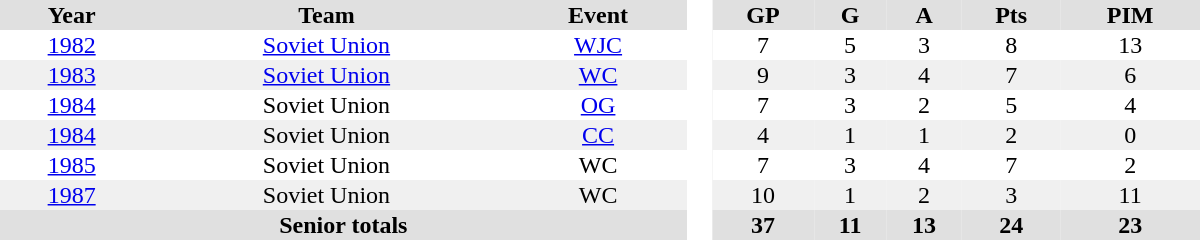<table border="0" cellpadding="1" cellspacing="0" style="text-align:center; width:50em">
<tr ALIGN="center" bgcolor="#e0e0e0">
<th>Year</th>
<th>Team</th>
<th>Event</th>
<th ALIGN="center" rowspan="99" bgcolor="#ffffff"> </th>
<th>GP</th>
<th>G</th>
<th>A</th>
<th>Pts</th>
<th>PIM</th>
</tr>
<tr>
<td><a href='#'>1982</a></td>
<td><a href='#'>Soviet Union</a></td>
<td><a href='#'>WJC</a></td>
<td>7</td>
<td>5</td>
<td>3</td>
<td>8</td>
<td>13</td>
</tr>
<tr bgcolor="#f0f0f0">
<td><a href='#'>1983</a></td>
<td><a href='#'>Soviet Union</a></td>
<td><a href='#'>WC</a></td>
<td>9</td>
<td>3</td>
<td>4</td>
<td>7</td>
<td>6</td>
</tr>
<tr>
<td><a href='#'>1984</a></td>
<td>Soviet Union</td>
<td><a href='#'>OG</a></td>
<td>7</td>
<td>3</td>
<td>2</td>
<td>5</td>
<td>4</td>
</tr>
<tr bgcolor="#f0f0f0">
<td><a href='#'>1984</a></td>
<td>Soviet Union</td>
<td><a href='#'>CC</a></td>
<td>4</td>
<td>1</td>
<td>1</td>
<td>2</td>
<td>0</td>
</tr>
<tr>
<td><a href='#'>1985</a></td>
<td>Soviet Union</td>
<td>WC</td>
<td>7</td>
<td>3</td>
<td>4</td>
<td>7</td>
<td>2</td>
</tr>
<tr bgcolor="#f0f0f0">
<td><a href='#'>1987</a></td>
<td>Soviet Union</td>
<td>WC</td>
<td>10</td>
<td>1</td>
<td>2</td>
<td>3</td>
<td>11</td>
</tr>
<tr bgcolor="#e0e0e0">
<th colspan=3>Senior totals</th>
<th>37</th>
<th>11</th>
<th>13</th>
<th>24</th>
<th>23</th>
</tr>
</table>
